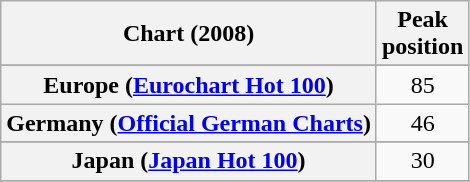<table class="wikitable sortable plainrowheaders" style="text-align:center">
<tr>
<th>Chart (2008)</th>
<th>Peak<br>position</th>
</tr>
<tr>
</tr>
<tr>
</tr>
<tr>
</tr>
<tr>
</tr>
<tr>
</tr>
<tr>
</tr>
<tr>
<th scope="row">Europe (<a href='#'>Eurochart Hot 100</a>)</th>
<td style="text-align:center;">85</td>
</tr>
<tr>
<th scope="row">Germany (<a href='#'>Official German Charts</a>)</th>
<td>46</td>
</tr>
<tr>
</tr>
<tr>
<th scope="row">Japan (<a href='#'>Japan Hot 100</a>)</th>
<td style="text-align:center;">30</td>
</tr>
<tr>
</tr>
<tr>
</tr>
<tr>
</tr>
<tr>
</tr>
<tr>
</tr>
<tr>
</tr>
</table>
